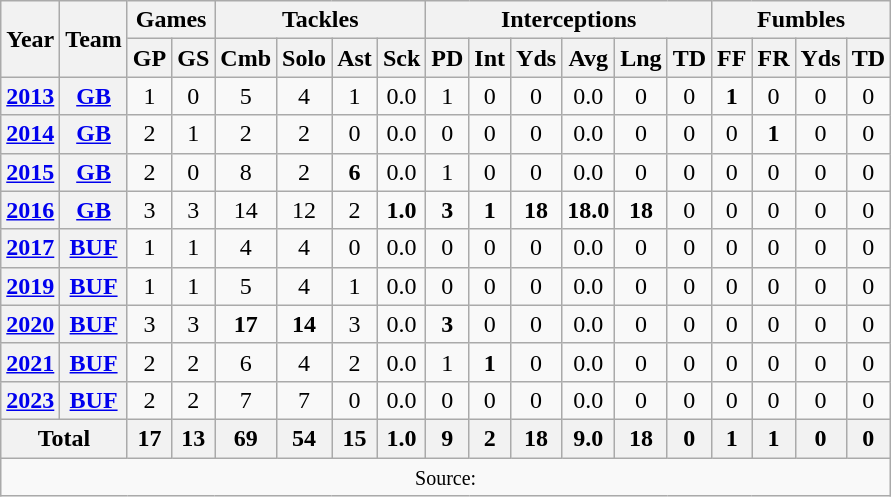<table class=wikitable style="text-align:center;">
<tr>
<th rowspan="2">Year</th>
<th rowspan="2">Team</th>
<th colspan="2">Games</th>
<th colspan="4">Tackles</th>
<th colspan="6">Interceptions</th>
<th colspan="4">Fumbles</th>
</tr>
<tr>
<th>GP</th>
<th>GS</th>
<th>Cmb</th>
<th>Solo</th>
<th>Ast</th>
<th>Sck</th>
<th>PD</th>
<th>Int</th>
<th>Yds</th>
<th>Avg</th>
<th>Lng</th>
<th>TD</th>
<th>FF</th>
<th>FR</th>
<th>Yds</th>
<th>TD</th>
</tr>
<tr>
<th><a href='#'>2013</a></th>
<th><a href='#'>GB</a></th>
<td>1</td>
<td>0</td>
<td>5</td>
<td>4</td>
<td>1</td>
<td>0.0</td>
<td>1</td>
<td>0</td>
<td>0</td>
<td>0.0</td>
<td>0</td>
<td>0</td>
<td><strong>1</strong></td>
<td>0</td>
<td>0</td>
<td>0</td>
</tr>
<tr>
<th><a href='#'>2014</a></th>
<th><a href='#'>GB</a></th>
<td>2</td>
<td>1</td>
<td>2</td>
<td>2</td>
<td>0</td>
<td>0.0</td>
<td>0</td>
<td>0</td>
<td>0</td>
<td>0.0</td>
<td>0</td>
<td>0</td>
<td>0</td>
<td><strong>1</strong></td>
<td>0</td>
<td>0</td>
</tr>
<tr>
<th><a href='#'>2015</a></th>
<th><a href='#'>GB</a></th>
<td>2</td>
<td>0</td>
<td>8</td>
<td>2</td>
<td><strong>6</strong></td>
<td>0.0</td>
<td>1</td>
<td>0</td>
<td>0</td>
<td>0.0</td>
<td>0</td>
<td>0</td>
<td>0</td>
<td>0</td>
<td>0</td>
<td>0</td>
</tr>
<tr>
<th><a href='#'>2016</a></th>
<th><a href='#'>GB</a></th>
<td>3</td>
<td>3</td>
<td>14</td>
<td>12</td>
<td>2</td>
<td><strong>1.0</strong></td>
<td><strong>3</strong></td>
<td><strong>1</strong></td>
<td><strong>18</strong></td>
<td><strong>18.0</strong></td>
<td><strong>18</strong></td>
<td>0</td>
<td>0</td>
<td>0</td>
<td>0</td>
<td>0</td>
</tr>
<tr>
<th><a href='#'>2017</a></th>
<th><a href='#'>BUF</a></th>
<td>1</td>
<td>1</td>
<td>4</td>
<td>4</td>
<td>0</td>
<td>0.0</td>
<td>0</td>
<td>0</td>
<td>0</td>
<td>0.0</td>
<td>0</td>
<td>0</td>
<td>0</td>
<td>0</td>
<td>0</td>
<td>0</td>
</tr>
<tr>
<th><a href='#'>2019</a></th>
<th><a href='#'>BUF</a></th>
<td>1</td>
<td>1</td>
<td>5</td>
<td>4</td>
<td>1</td>
<td>0.0</td>
<td>0</td>
<td>0</td>
<td>0</td>
<td>0.0</td>
<td>0</td>
<td>0</td>
<td>0</td>
<td>0</td>
<td>0</td>
<td>0</td>
</tr>
<tr>
<th><a href='#'>2020</a></th>
<th><a href='#'>BUF</a></th>
<td>3</td>
<td>3</td>
<td><strong>17</strong></td>
<td><strong>14</strong></td>
<td>3</td>
<td>0.0</td>
<td><strong>3</strong></td>
<td>0</td>
<td>0</td>
<td>0.0</td>
<td>0</td>
<td>0</td>
<td>0</td>
<td>0</td>
<td>0</td>
<td>0</td>
</tr>
<tr>
<th><a href='#'>2021</a></th>
<th><a href='#'>BUF</a></th>
<td>2</td>
<td>2</td>
<td>6</td>
<td>4</td>
<td>2</td>
<td>0.0</td>
<td>1</td>
<td><strong>1</strong></td>
<td>0</td>
<td>0.0</td>
<td>0</td>
<td>0</td>
<td>0</td>
<td>0</td>
<td>0</td>
<td>0</td>
</tr>
<tr>
<th><a href='#'>2023</a></th>
<th><a href='#'>BUF</a></th>
<td>2</td>
<td>2</td>
<td>7</td>
<td>7</td>
<td>0</td>
<td>0.0</td>
<td>0</td>
<td>0</td>
<td>0</td>
<td>0.0</td>
<td>0</td>
<td>0</td>
<td>0</td>
<td>0</td>
<td>0</td>
<td>0</td>
</tr>
<tr>
<th colspan="2">Total</th>
<th>17</th>
<th>13</th>
<th>69</th>
<th>54</th>
<th>15</th>
<th>1.0</th>
<th>9</th>
<th>2</th>
<th>18</th>
<th>9.0</th>
<th>18</th>
<th>0</th>
<th>1</th>
<th>1</th>
<th>0</th>
<th>0</th>
</tr>
<tr>
<td colspan="18"><small>Source: </small></td>
</tr>
</table>
